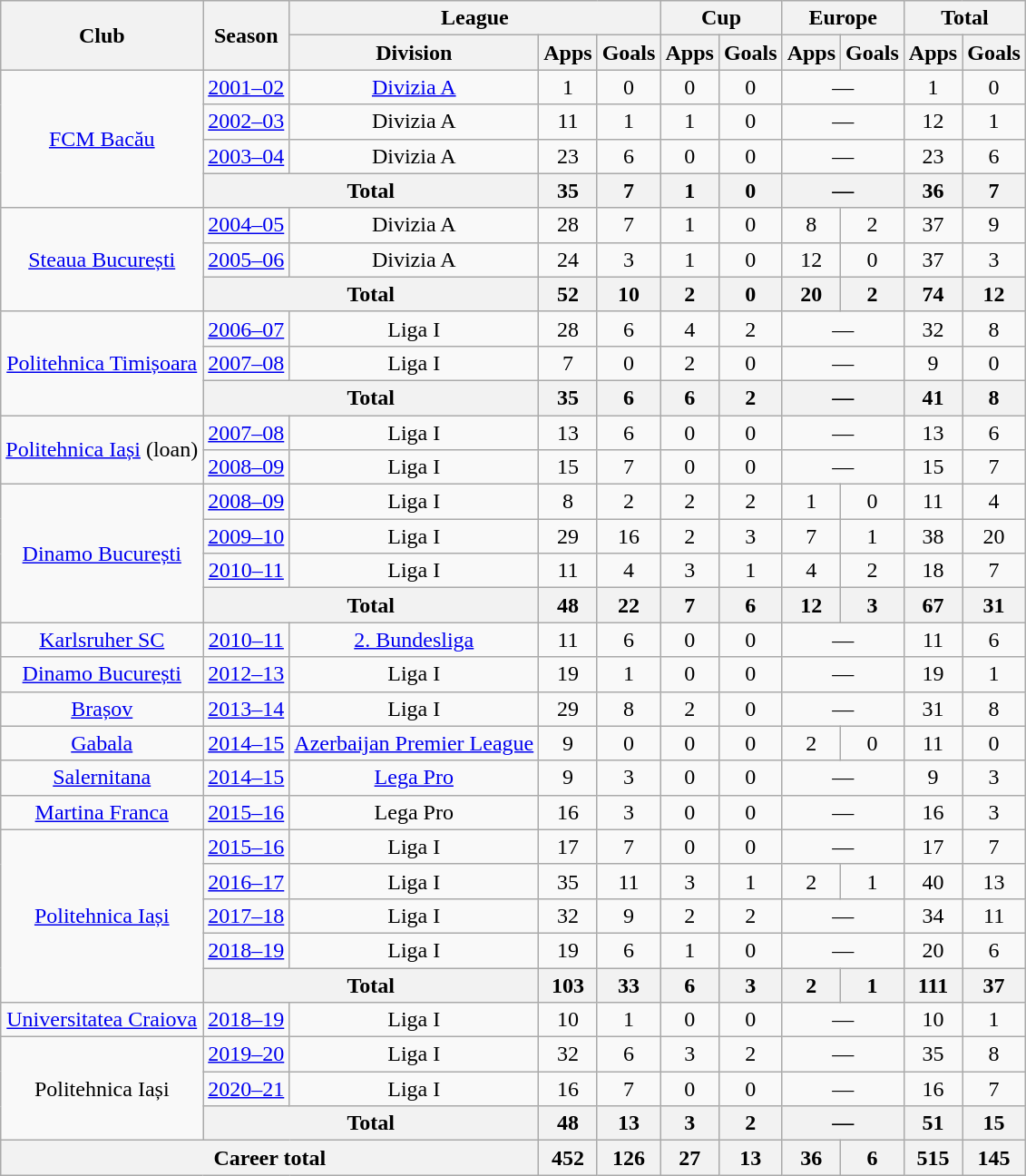<table class=wikitable style="text-align:center">
<tr>
<th rowspan=2>Club</th>
<th rowspan=2>Season</th>
<th colspan=3>League</th>
<th colspan=2>Cup</th>
<th colspan=2>Europe</th>
<th colspan=2>Total</th>
</tr>
<tr>
<th>Division</th>
<th>Apps</th>
<th>Goals</th>
<th>Apps</th>
<th>Goals</th>
<th>Apps</th>
<th>Goals</th>
<th>Apps</th>
<th>Goals</th>
</tr>
<tr>
<td rowspan=4><a href='#'>FCM Bacău</a></td>
<td><a href='#'>2001–02</a></td>
<td><a href='#'>Divizia A</a></td>
<td>1</td>
<td>0</td>
<td>0</td>
<td>0</td>
<td colspan=2>—</td>
<td>1</td>
<td>0</td>
</tr>
<tr>
<td><a href='#'>2002–03</a></td>
<td>Divizia A</td>
<td>11</td>
<td>1</td>
<td>1</td>
<td>0</td>
<td colspan=2>—</td>
<td>12</td>
<td>1</td>
</tr>
<tr>
<td><a href='#'>2003–04</a></td>
<td>Divizia A</td>
<td>23</td>
<td>6</td>
<td>0</td>
<td>0</td>
<td colspan=2>—</td>
<td>23</td>
<td>6</td>
</tr>
<tr>
<th colspan=2>Total</th>
<th>35</th>
<th>7</th>
<th>1</th>
<th>0</th>
<th colspan=2>—</th>
<th>36</th>
<th>7</th>
</tr>
<tr>
<td rowspan=3><a href='#'>Steaua București</a></td>
<td><a href='#'>2004–05</a></td>
<td>Divizia A</td>
<td>28</td>
<td>7</td>
<td>1</td>
<td>0</td>
<td>8</td>
<td>2</td>
<td>37</td>
<td>9</td>
</tr>
<tr>
<td><a href='#'>2005–06</a></td>
<td>Divizia A</td>
<td>24</td>
<td>3</td>
<td>1</td>
<td>0</td>
<td>12</td>
<td>0</td>
<td>37</td>
<td>3</td>
</tr>
<tr>
<th colspan=2>Total</th>
<th>52</th>
<th>10</th>
<th>2</th>
<th>0</th>
<th>20</th>
<th>2</th>
<th>74</th>
<th>12</th>
</tr>
<tr>
<td rowspan=3><a href='#'>Politehnica Timișoara</a></td>
<td><a href='#'>2006–07</a></td>
<td>Liga I</td>
<td>28</td>
<td>6</td>
<td>4</td>
<td>2</td>
<td colspan=2>—</td>
<td>32</td>
<td>8</td>
</tr>
<tr>
<td><a href='#'>2007–08</a></td>
<td>Liga I</td>
<td>7</td>
<td>0</td>
<td>2</td>
<td>0</td>
<td colspan=2>—</td>
<td>9</td>
<td>0</td>
</tr>
<tr>
<th colspan=2>Total</th>
<th>35</th>
<th>6</th>
<th>6</th>
<th>2</th>
<th colspan=2>—</th>
<th>41</th>
<th>8</th>
</tr>
<tr>
<td rowspan=2><a href='#'>Politehnica Iași</a> (loan)</td>
<td><a href='#'>2007–08</a></td>
<td>Liga I</td>
<td>13</td>
<td>6</td>
<td>0</td>
<td>0</td>
<td colspan=2>—</td>
<td>13</td>
<td>6</td>
</tr>
<tr>
<td><a href='#'>2008–09</a></td>
<td>Liga I</td>
<td>15</td>
<td>7</td>
<td>0</td>
<td>0</td>
<td colspan=2>—</td>
<td>15</td>
<td>7</td>
</tr>
<tr>
<td rowspan=4><a href='#'>Dinamo București</a></td>
<td><a href='#'>2008–09</a></td>
<td>Liga I</td>
<td>8</td>
<td>2</td>
<td>2</td>
<td>2</td>
<td>1</td>
<td>0</td>
<td>11</td>
<td>4</td>
</tr>
<tr>
<td><a href='#'>2009–10</a></td>
<td>Liga I</td>
<td>29</td>
<td>16</td>
<td>2</td>
<td>3</td>
<td>7</td>
<td>1</td>
<td>38</td>
<td>20</td>
</tr>
<tr>
<td><a href='#'>2010–11</a></td>
<td>Liga I</td>
<td>11</td>
<td>4</td>
<td>3</td>
<td>1</td>
<td>4</td>
<td>2</td>
<td>18</td>
<td>7</td>
</tr>
<tr>
<th colspan=2>Total</th>
<th>48</th>
<th>22</th>
<th>7</th>
<th>6</th>
<th>12</th>
<th>3</th>
<th>67</th>
<th>31</th>
</tr>
<tr>
<td rowspan=1><a href='#'>Karlsruher SC</a></td>
<td><a href='#'>2010–11</a></td>
<td><a href='#'>2. Bundesliga</a></td>
<td>11</td>
<td>6</td>
<td>0</td>
<td>0</td>
<td colspan=2>—</td>
<td>11</td>
<td>6</td>
</tr>
<tr>
<td rowspan=1><a href='#'>Dinamo București</a></td>
<td><a href='#'>2012–13</a></td>
<td>Liga I</td>
<td>19</td>
<td>1</td>
<td>0</td>
<td>0</td>
<td colspan=2>—</td>
<td>19</td>
<td>1</td>
</tr>
<tr>
<td rowspan=1><a href='#'>Brașov</a></td>
<td><a href='#'>2013–14</a></td>
<td>Liga I</td>
<td>29</td>
<td>8</td>
<td>2</td>
<td>0</td>
<td colspan=2>—</td>
<td>31</td>
<td>8</td>
</tr>
<tr>
<td rowspan=1><a href='#'>Gabala</a></td>
<td><a href='#'>2014–15</a></td>
<td><a href='#'>Azerbaijan Premier League</a></td>
<td>9</td>
<td>0</td>
<td>0</td>
<td>0</td>
<td>2</td>
<td>0</td>
<td>11</td>
<td>0</td>
</tr>
<tr>
<td rowspan=1><a href='#'>Salernitana</a></td>
<td><a href='#'>2014–15</a></td>
<td><a href='#'>Lega Pro</a></td>
<td>9</td>
<td>3</td>
<td>0</td>
<td>0</td>
<td colspan=2>—</td>
<td>9</td>
<td>3</td>
</tr>
<tr>
<td rowspan=1><a href='#'>Martina Franca</a></td>
<td><a href='#'>2015–16</a></td>
<td>Lega Pro</td>
<td>16</td>
<td>3</td>
<td>0</td>
<td>0</td>
<td colspan=2>—</td>
<td>16</td>
<td>3</td>
</tr>
<tr>
<td rowspan=5><a href='#'>Politehnica Iași</a></td>
<td><a href='#'>2015–16</a></td>
<td>Liga I</td>
<td>17</td>
<td>7</td>
<td>0</td>
<td>0</td>
<td colspan=2>—</td>
<td>17</td>
<td>7</td>
</tr>
<tr>
<td><a href='#'>2016–17</a></td>
<td>Liga I</td>
<td>35</td>
<td>11</td>
<td>3</td>
<td>1</td>
<td>2</td>
<td>1</td>
<td>40</td>
<td>13</td>
</tr>
<tr>
<td><a href='#'>2017–18</a></td>
<td>Liga I</td>
<td>32</td>
<td>9</td>
<td>2</td>
<td>2</td>
<td colspan=2>—</td>
<td>34</td>
<td>11</td>
</tr>
<tr>
<td><a href='#'>2018–19</a></td>
<td>Liga I</td>
<td>19</td>
<td>6</td>
<td>1</td>
<td>0</td>
<td colspan=2>—</td>
<td>20</td>
<td>6</td>
</tr>
<tr>
<th colspan=2>Total</th>
<th>103</th>
<th>33</th>
<th>6</th>
<th>3</th>
<th>2</th>
<th>1</th>
<th>111</th>
<th>37</th>
</tr>
<tr>
<td><a href='#'>Universitatea Craiova</a></td>
<td><a href='#'>2018–19</a></td>
<td>Liga I</td>
<td>10</td>
<td>1</td>
<td>0</td>
<td>0</td>
<td colspan=2>—</td>
<td>10</td>
<td>1</td>
</tr>
<tr>
<td rowspan=3>Politehnica Iași</td>
<td><a href='#'>2019–20</a></td>
<td>Liga I</td>
<td>32</td>
<td>6</td>
<td>3</td>
<td>2</td>
<td colspan=2>—</td>
<td>35</td>
<td>8</td>
</tr>
<tr>
<td><a href='#'>2020–21</a></td>
<td>Liga I</td>
<td>16</td>
<td>7</td>
<td>0</td>
<td>0</td>
<td colspan=2>—</td>
<td>16</td>
<td>7</td>
</tr>
<tr>
<th colspan=2>Total</th>
<th>48</th>
<th>13</th>
<th>3</th>
<th>2</th>
<th colspan=2>—</th>
<th>51</th>
<th>15</th>
</tr>
<tr>
<th colspan=3>Career total</th>
<th>452</th>
<th>126</th>
<th>27</th>
<th>13</th>
<th>36</th>
<th>6</th>
<th>515</th>
<th>145</th>
</tr>
</table>
